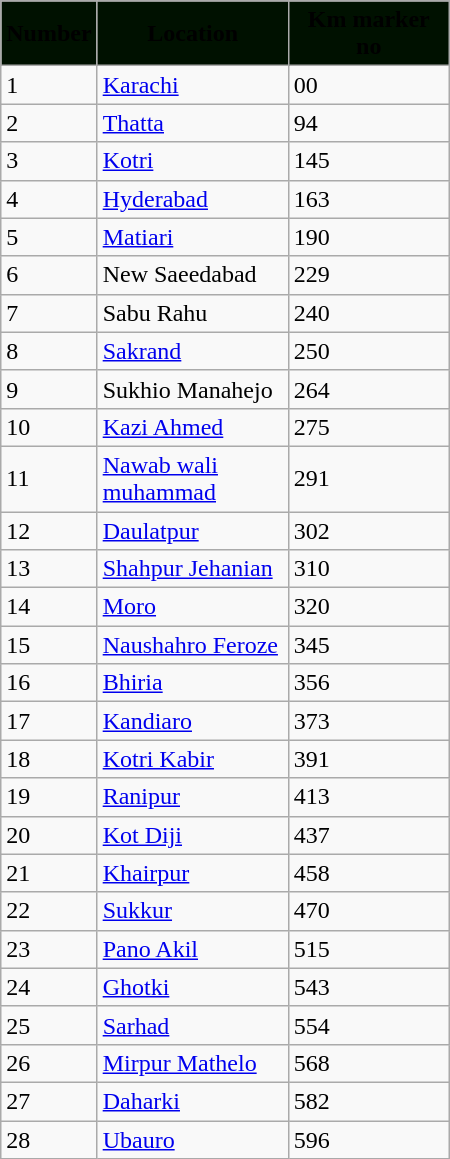<table class="wikitable">
<tr>
<th style="background:#010; width:25px;"><span>Number</span></th>
<th style="height:17px; background:#010; width:120px;"><span>Location</span></th>
<th style="background:#010; width:100px;"><span> Km marker no</span></th>
</tr>
<tr>
<td>1</td>
<td><a href='#'>Karachi</a></td>
<td>00</td>
</tr>
<tr>
<td>2</td>
<td><a href='#'>Thatta</a></td>
<td>94</td>
</tr>
<tr>
<td>3</td>
<td><a href='#'>Kotri</a></td>
<td>145</td>
</tr>
<tr>
<td>4</td>
<td><a href='#'>Hyderabad</a></td>
<td>163</td>
</tr>
<tr>
<td>5</td>
<td><a href='#'>Matiari</a></td>
<td>190</td>
</tr>
<tr>
<td>6</td>
<td>New Saeedabad</td>
<td>229</td>
</tr>
<tr>
<td>7</td>
<td>Sabu Rahu</td>
<td>240</td>
</tr>
<tr>
<td>8</td>
<td><a href='#'>Sakrand</a></td>
<td>250</td>
</tr>
<tr>
<td>9</td>
<td>Sukhio Manahejo</td>
<td>264</td>
</tr>
<tr>
<td>10</td>
<td><a href='#'>Kazi Ahmed</a></td>
<td>275</td>
</tr>
<tr>
<td>11</td>
<td><a href='#'>Nawab wali muhammad</a></td>
<td>291</td>
</tr>
<tr>
<td>12</td>
<td><a href='#'>Daulatpur</a></td>
<td>302</td>
</tr>
<tr>
<td>13</td>
<td><a href='#'>Shahpur Jehanian</a></td>
<td>310</td>
</tr>
<tr>
<td>14</td>
<td><a href='#'>Moro</a></td>
<td>320</td>
</tr>
<tr>
<td>15</td>
<td><a href='#'>Naushahro Feroze</a></td>
<td>345</td>
</tr>
<tr>
<td>16</td>
<td><a href='#'>Bhiria</a></td>
<td>356</td>
</tr>
<tr>
<td>17</td>
<td><a href='#'>Kandiaro</a></td>
<td>373</td>
</tr>
<tr>
<td>18</td>
<td><a href='#'>Kotri Kabir</a></td>
<td>391</td>
</tr>
<tr>
<td>19</td>
<td><a href='#'>Ranipur</a></td>
<td>413</td>
</tr>
<tr>
<td>20</td>
<td><a href='#'>Kot Diji</a></td>
<td>437</td>
</tr>
<tr>
<td>21</td>
<td><a href='#'>Khairpur</a></td>
<td>458</td>
</tr>
<tr>
<td>22</td>
<td><a href='#'>Sukkur</a></td>
<td>470</td>
</tr>
<tr>
<td>23</td>
<td><a href='#'>Pano Akil</a></td>
<td>515</td>
</tr>
<tr>
<td>24</td>
<td><a href='#'>Ghotki</a></td>
<td>543</td>
</tr>
<tr>
<td>25</td>
<td><a href='#'>Sarhad</a></td>
<td>554</td>
</tr>
<tr>
<td>26</td>
<td><a href='#'>Mirpur Mathelo</a></td>
<td>568</td>
</tr>
<tr>
<td>27</td>
<td><a href='#'>Daharki</a></td>
<td>582</td>
</tr>
<tr>
<td>28</td>
<td><a href='#'>Ubauro</a></td>
<td>596</td>
</tr>
</table>
